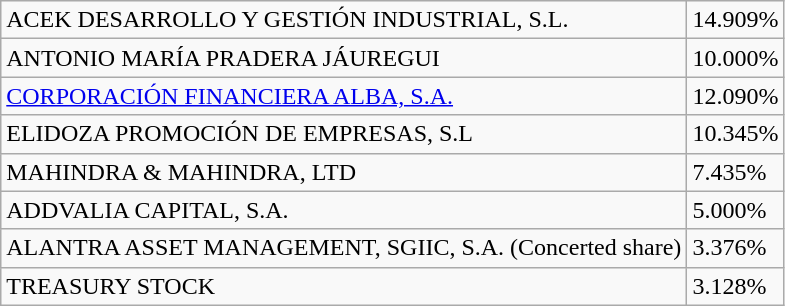<table class="wikitable">
<tr>
<td>ACEK DESARROLLO Y GESTIÓN INDUSTRIAL, S.L.</td>
<td>14.909%</td>
</tr>
<tr>
<td>ANTONIO MARÍA PRADERA JÁUREGUI</td>
<td>10.000%</td>
</tr>
<tr>
<td><a href='#'>CORPORACIÓN FINANCIERA ALBA, S.A.</a></td>
<td>12.090%</td>
</tr>
<tr>
<td>ELIDOZA PROMOCIÓN DE EMPRESAS, S.L</td>
<td>10.345%</td>
</tr>
<tr>
<td>MAHINDRA & MAHINDRA, LTD</td>
<td>7.435%</td>
</tr>
<tr>
<td>ADDVALIA CAPITAL, S.A.</td>
<td>5.000%</td>
</tr>
<tr>
<td>ALANTRA ASSET MANAGEMENT, SGIIC, S.A. (Concerted share)</td>
<td>3.376%</td>
</tr>
<tr>
<td>TREASURY STOCK</td>
<td>3.128%</td>
</tr>
</table>
